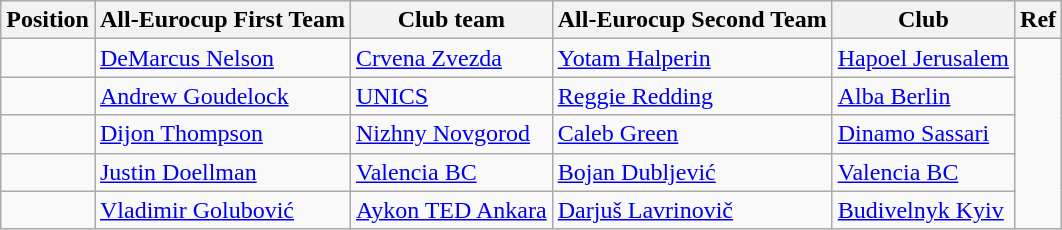<table | class="wikitable sortable">
<tr>
<th>Position</th>
<th>All-Eurocup First Team</th>
<th>Club team</th>
<th>All-Eurocup Second Team</th>
<th>Club</th>
<th>Ref</th>
</tr>
<tr>
<td></td>
<td> <a href='#'>DeMarcus Nelson</a></td>
<td> <a href='#'>Crvena Zvezda</a></td>
<td> <a href='#'>Yotam Halperin</a></td>
<td> <a href='#'>Hapoel Jerusalem</a></td>
<td style="text-align:center;" rowspan="5"></td>
</tr>
<tr>
<td></td>
<td> <a href='#'>Andrew Goudelock</a></td>
<td> <a href='#'>UNICS</a></td>
<td> <a href='#'>Reggie Redding</a></td>
<td> <a href='#'>Alba Berlin</a></td>
</tr>
<tr>
<td></td>
<td> <a href='#'>Dijon Thompson</a></td>
<td> <a href='#'>Nizhny Novgorod</a></td>
<td> <a href='#'>Caleb Green</a></td>
<td> <a href='#'>Dinamo Sassari</a></td>
</tr>
<tr>
<td></td>
<td> <a href='#'>Justin Doellman</a></td>
<td> <a href='#'>Valencia BC</a></td>
<td> <a href='#'>Bojan Dubljević</a></td>
<td> <a href='#'>Valencia BC</a></td>
</tr>
<tr>
<td></td>
<td> <a href='#'>Vladimir Golubović</a></td>
<td> <a href='#'>Aykon TED Ankara</a></td>
<td> <a href='#'>Darjuš Lavrinovič</a></td>
<td> <a href='#'>Budivelnyk Kyiv</a></td>
</tr>
</table>
